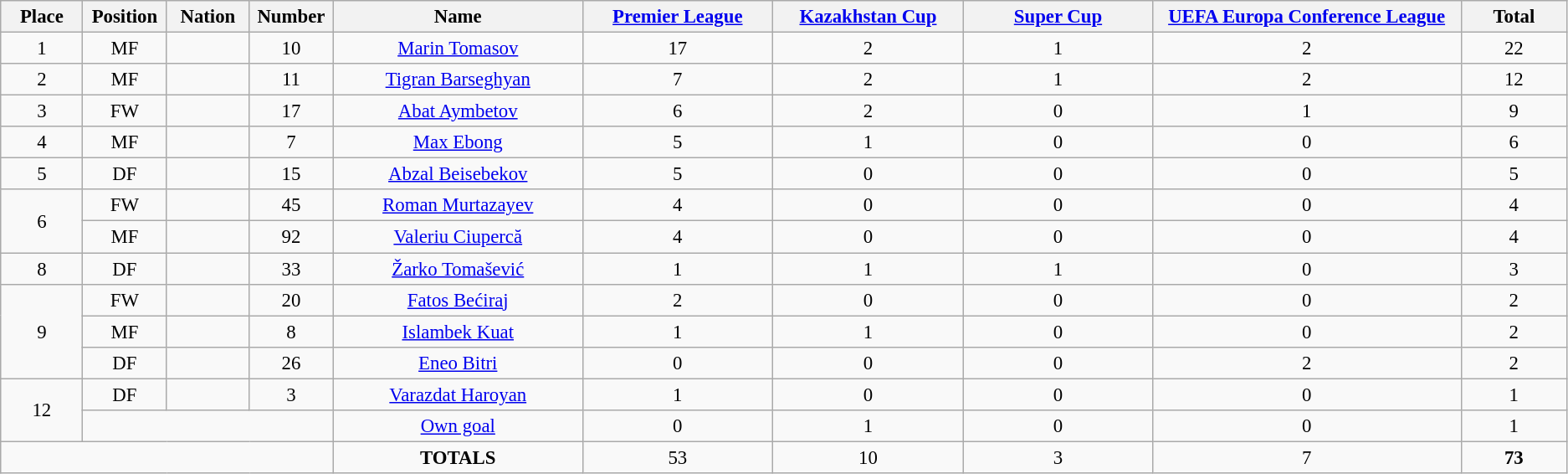<table class="wikitable" style="font-size: 95%; text-align: center;">
<tr>
<th width=60>Place</th>
<th width=60>Position</th>
<th width=60>Nation</th>
<th width=60>Number</th>
<th width=200>Name</th>
<th width=150><a href='#'>Premier League</a></th>
<th width=150><a href='#'>Kazakhstan Cup</a></th>
<th width=150><a href='#'>Super Cup</a></th>
<th width=250><a href='#'>UEFA Europa Conference League</a></th>
<th width=80>Total</th>
</tr>
<tr>
<td>1</td>
<td>MF</td>
<td></td>
<td>10</td>
<td><a href='#'>Marin Tomasov</a></td>
<td>17</td>
<td>2</td>
<td>1</td>
<td>2</td>
<td>22</td>
</tr>
<tr>
<td>2</td>
<td>MF</td>
<td></td>
<td>11</td>
<td><a href='#'>Tigran Barseghyan</a></td>
<td>7</td>
<td>2</td>
<td>1</td>
<td>2</td>
<td>12</td>
</tr>
<tr>
<td>3</td>
<td>FW</td>
<td></td>
<td>17</td>
<td><a href='#'>Abat Aymbetov</a></td>
<td>6</td>
<td>2</td>
<td>0</td>
<td>1</td>
<td>9</td>
</tr>
<tr>
<td>4</td>
<td>MF</td>
<td></td>
<td>7</td>
<td><a href='#'>Max Ebong</a></td>
<td>5</td>
<td>1</td>
<td>0</td>
<td>0</td>
<td>6</td>
</tr>
<tr>
<td>5</td>
<td>DF</td>
<td></td>
<td>15</td>
<td><a href='#'>Abzal Beisebekov</a></td>
<td>5</td>
<td>0</td>
<td>0</td>
<td>0</td>
<td>5</td>
</tr>
<tr>
<td rowspan="2">6</td>
<td>FW</td>
<td></td>
<td>45</td>
<td><a href='#'>Roman Murtazayev</a></td>
<td>4</td>
<td>0</td>
<td>0</td>
<td>0</td>
<td>4</td>
</tr>
<tr>
<td>MF</td>
<td></td>
<td>92</td>
<td><a href='#'>Valeriu Ciupercă</a></td>
<td>4</td>
<td>0</td>
<td>0</td>
<td>0</td>
<td>4</td>
</tr>
<tr>
<td>8</td>
<td>DF</td>
<td></td>
<td>33</td>
<td><a href='#'>Žarko Tomašević</a></td>
<td>1</td>
<td>1</td>
<td>1</td>
<td>0</td>
<td>3</td>
</tr>
<tr>
<td rowspan="3">9</td>
<td>FW</td>
<td></td>
<td>20</td>
<td><a href='#'>Fatos Bećiraj</a></td>
<td>2</td>
<td>0</td>
<td>0</td>
<td>0</td>
<td>2</td>
</tr>
<tr>
<td>MF</td>
<td></td>
<td>8</td>
<td><a href='#'>Islambek Kuat</a></td>
<td>1</td>
<td>1</td>
<td>0</td>
<td>0</td>
<td>2</td>
</tr>
<tr>
<td>DF</td>
<td></td>
<td>26</td>
<td><a href='#'>Eneo Bitri</a></td>
<td>0</td>
<td>0</td>
<td>0</td>
<td>2</td>
<td>2</td>
</tr>
<tr>
<td rowspan="2">12</td>
<td>DF</td>
<td></td>
<td>3</td>
<td><a href='#'>Varazdat Haroyan</a></td>
<td>1</td>
<td>0</td>
<td>0</td>
<td>0</td>
<td>1</td>
</tr>
<tr>
<td colspan="3"></td>
<td><a href='#'>Own goal</a></td>
<td>0</td>
<td>1</td>
<td>0</td>
<td>0</td>
<td>1</td>
</tr>
<tr>
<td colspan="4"></td>
<td><strong>TOTALS</strong></td>
<td>53</td>
<td>10</td>
<td>3</td>
<td>7</td>
<td><strong>73</strong></td>
</tr>
</table>
